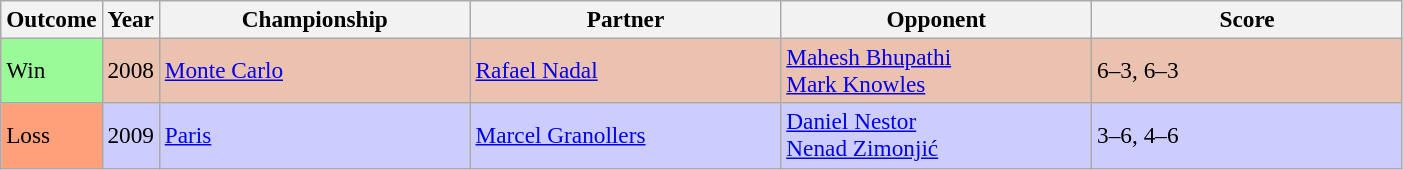<table class="sortable wikitable" style=font-size:97%>
<tr>
<th>Outcome</th>
<th>Year</th>
<th width=200>Championship</th>
<th width=200>Partner</th>
<th width=200>Opponent</th>
<th width=200>Score</th>
</tr>
<tr style="background:#ebc2af;">
<td bgcolor=98fb98>Win</td>
<td>2008</td>
<td><a href='#'>Monte Carlo</a></td>
<td> <a href='#'>Rafael Nadal</a></td>
<td> <a href='#'>Mahesh Bhupathi</a><br> <a href='#'>Mark Knowles</a></td>
<td>6–3, 6–3</td>
</tr>
<tr style="background:#ccf;">
<td bgcolor=ffa07a>Loss</td>
<td>2009</td>
<td><a href='#'>Paris</a></td>
<td> <a href='#'>Marcel Granollers</a></td>
<td> <a href='#'>Daniel Nestor</a><br> <a href='#'>Nenad Zimonjić</a></td>
<td>3–6, 4–6</td>
</tr>
</table>
